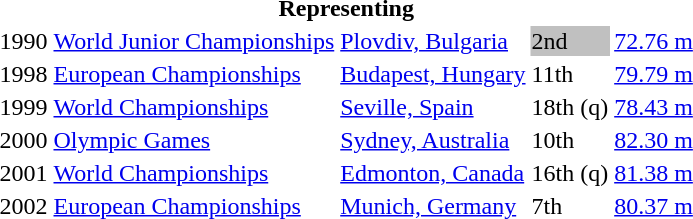<table>
<tr>
<th colspan="5">Representing </th>
</tr>
<tr>
<td>1990</td>
<td><a href='#'>World Junior Championships</a></td>
<td><a href='#'>Plovdiv, Bulgaria</a></td>
<td bgcolor=silver>2nd</td>
<td><a href='#'>72.76 m</a></td>
</tr>
<tr>
<td>1998</td>
<td><a href='#'>European Championships</a></td>
<td><a href='#'>Budapest, Hungary</a></td>
<td>11th</td>
<td><a href='#'>79.79 m</a></td>
</tr>
<tr>
<td>1999</td>
<td><a href='#'>World Championships</a></td>
<td><a href='#'>Seville, Spain</a></td>
<td>18th (q)</td>
<td><a href='#'>78.43 m</a></td>
</tr>
<tr>
<td>2000</td>
<td><a href='#'>Olympic Games</a></td>
<td><a href='#'>Sydney, Australia</a></td>
<td>10th</td>
<td><a href='#'>82.30 m</a></td>
</tr>
<tr>
<td>2001</td>
<td><a href='#'>World Championships</a></td>
<td><a href='#'>Edmonton, Canada</a></td>
<td>16th (q)</td>
<td><a href='#'>81.38 m</a></td>
</tr>
<tr>
<td>2002</td>
<td><a href='#'>European Championships</a></td>
<td><a href='#'>Munich, Germany</a></td>
<td>7th</td>
<td><a href='#'>80.37 m</a></td>
</tr>
</table>
